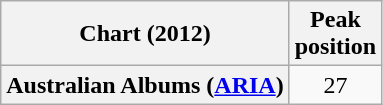<table class="wikitable plainrowheaders" style="text-align:center">
<tr>
<th scope="col">Chart (2012)</th>
<th scope="col">Peak<br>position</th>
</tr>
<tr>
<th scope="row">Australian Albums (<a href='#'>ARIA</a>)</th>
<td>27</td>
</tr>
</table>
